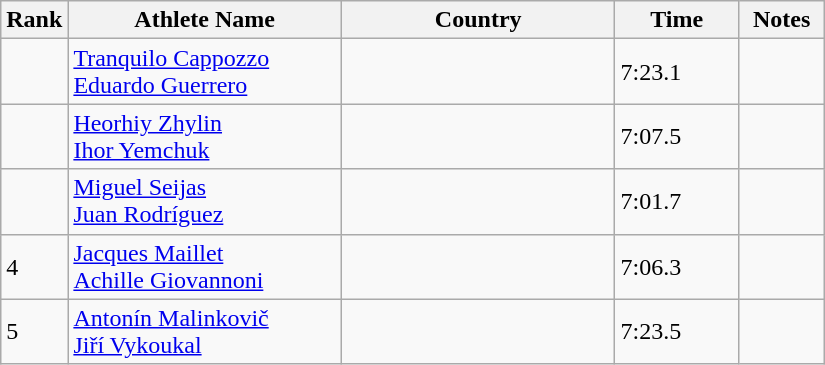<table class="wikitable">
<tr>
<th width=25>Rank</th>
<th width=175>Athlete Name</th>
<th width=175>Country</th>
<th width=75>Time</th>
<th width=50>Notes</th>
</tr>
<tr>
<td></td>
<td><a href='#'>Tranquilo Cappozzo</a><br><a href='#'>Eduardo Guerrero</a></td>
<td></td>
<td>7:23.1</td>
<td></td>
</tr>
<tr>
<td></td>
<td><a href='#'>Heorhiy Zhylin</a><br><a href='#'>Ihor Yemchuk</a></td>
<td></td>
<td>7:07.5</td>
<td></td>
</tr>
<tr>
<td></td>
<td><a href='#'>Miguel Seijas</a><br><a href='#'>Juan Rodríguez</a></td>
<td></td>
<td>7:01.7</td>
<td></td>
</tr>
<tr>
<td>4</td>
<td><a href='#'>Jacques Maillet</a><br><a href='#'>Achille Giovannoni</a></td>
<td></td>
<td>7:06.3</td>
<td></td>
</tr>
<tr>
<td>5</td>
<td><a href='#'>Antonín Malinkovič</a><br><a href='#'>Jiří Vykoukal</a></td>
<td></td>
<td>7:23.5</td>
<td></td>
</tr>
</table>
